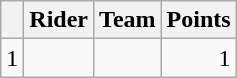<table class="wikitable">
<tr>
<th></th>
<th>Rider</th>
<th>Team</th>
<th>Points</th>
</tr>
<tr>
<td>1</td>
<td></td>
<td></td>
<td align=right>1</td>
</tr>
</table>
